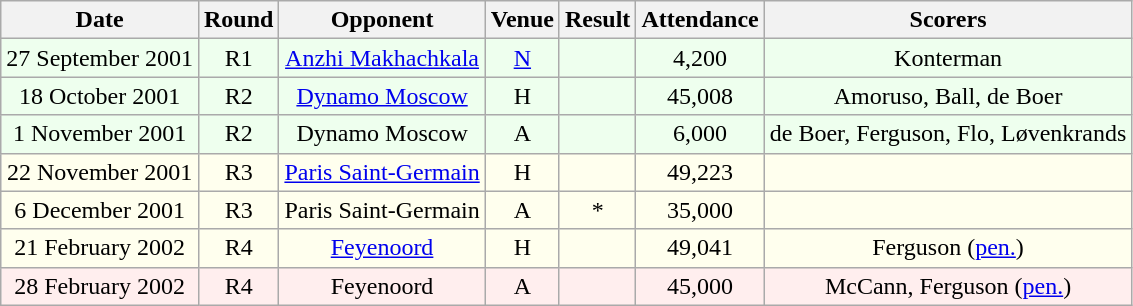<table class="wikitable sortable" style="font-size:100%; text-align:center">
<tr>
<th>Date</th>
<th>Round</th>
<th>Opponent</th>
<th>Venue</th>
<th>Result</th>
<th>Attendance</th>
<th>Scorers</th>
</tr>
<tr bgcolor = "#EEFFEE">
<td>27 September 2001</td>
<td>R1</td>
<td> <a href='#'>Anzhi Makhachkala</a></td>
<td><a href='#'>N</a></td>
<td></td>
<td>4,200</td>
<td>Konterman</td>
</tr>
<tr bgcolor = "#EEFFEE">
<td>18 October 2001</td>
<td>R2</td>
<td> <a href='#'>Dynamo Moscow</a></td>
<td>H</td>
<td></td>
<td>45,008</td>
<td>Amoruso, Ball, de Boer</td>
</tr>
<tr bgcolor = "#EEFFEE">
<td>1 November 2001</td>
<td>R2</td>
<td> Dynamo Moscow</td>
<td>A</td>
<td></td>
<td>6,000</td>
<td>de Boer, Ferguson, Flo, Løvenkrands</td>
</tr>
<tr bgcolor = "#FFFFEE">
<td>22 November 2001</td>
<td>R3</td>
<td> <a href='#'>Paris Saint-Germain</a></td>
<td>H</td>
<td></td>
<td>49,223</td>
<td></td>
</tr>
<tr bgcolor = "#FFFFEE">
<td>6 December 2001</td>
<td>R3</td>
<td> Paris Saint-Germain</td>
<td>A</td>
<td>*</td>
<td>35,000</td>
<td></td>
</tr>
<tr bgcolor = "#FFFFEE">
<td>21 February 2002</td>
<td>R4</td>
<td> <a href='#'>Feyenoord</a></td>
<td>H</td>
<td></td>
<td>49,041</td>
<td>Ferguson (<a href='#'>pen.</a>)</td>
</tr>
<tr bgcolor = "#FFEEEE">
<td>28 February 2002</td>
<td>R4</td>
<td> Feyenoord</td>
<td>A</td>
<td></td>
<td>45,000</td>
<td>McCann, Ferguson (<a href='#'>pen.</a>)</td>
</tr>
</table>
